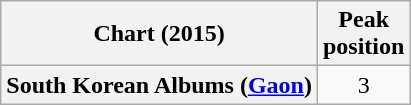<table class="wikitable plainrowheaders">
<tr>
<th>Chart (2015)</th>
<th>Peak<br>position</th>
</tr>
<tr>
<th scope="row">South Korean Albums (<a href='#'>Gaon</a>)</th>
<td align="center">3</td>
</tr>
</table>
